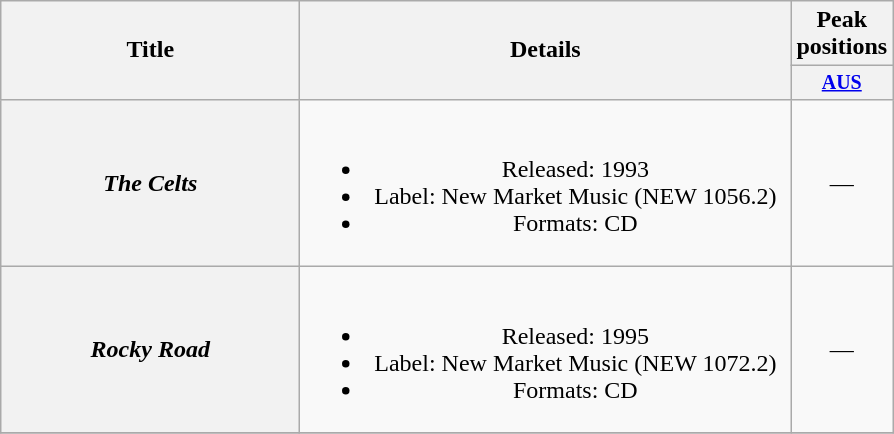<table class="wikitable plainrowheaders" style="text-align:center;">
<tr>
<th rowspan="2" style="width:12em;">Title</th>
<th rowspan="2" style="width:20em;">Details</th>
<th colspan="1">Peak positions</th>
</tr>
<tr style="font-size:smaller;">
<th width="50"><a href='#'>AUS</a><br></th>
</tr>
<tr>
<th scope="row"><em>The Celts</em></th>
<td><br><ul><li>Released: 1993</li><li>Label: New Market Music (NEW 1056.2)</li><li>Formats: CD</li></ul></td>
<td>—</td>
</tr>
<tr>
<th scope="row"><em>Rocky Road</em></th>
<td><br><ul><li>Released: 1995</li><li>Label: New Market Music (NEW 1072.2)</li><li>Formats: CD</li></ul></td>
<td>—</td>
</tr>
<tr>
</tr>
</table>
